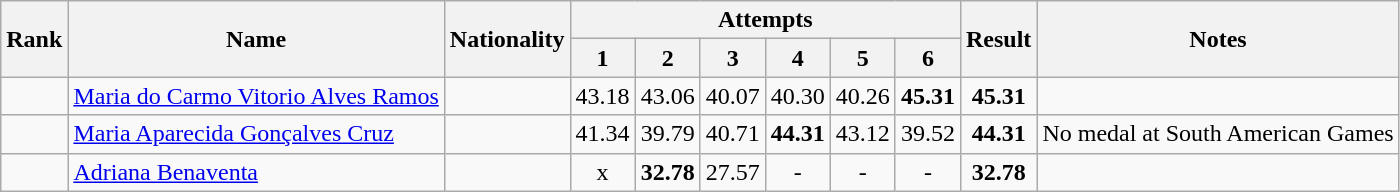<table class="wikitable sortable" style="text-align:center">
<tr>
<th rowspan=2>Rank</th>
<th rowspan=2>Name</th>
<th rowspan=2>Nationality</th>
<th colspan=6>Attempts</th>
<th rowspan=2>Result</th>
<th rowspan=2>Notes</th>
</tr>
<tr>
<th>1</th>
<th>2</th>
<th>3</th>
<th>4</th>
<th>5</th>
<th>6</th>
</tr>
<tr>
<td align=center></td>
<td align=left><a href='#'>Maria do Carmo Vitorio Alves Ramos</a></td>
<td align=left></td>
<td>43.18</td>
<td>43.06</td>
<td>40.07</td>
<td>40.30</td>
<td>40.26</td>
<td><strong>45.31</strong></td>
<td><strong>45.31</strong></td>
<td></td>
</tr>
<tr>
<td align=center></td>
<td align=left><a href='#'>Maria Aparecida Gonçalves Cruz</a></td>
<td align=left></td>
<td>41.34</td>
<td>39.79</td>
<td>40.71</td>
<td><strong>44.31</strong></td>
<td>43.12</td>
<td>39.52</td>
<td><strong>44.31</strong></td>
<td>No medal at South American Games</td>
</tr>
<tr>
<td align=center></td>
<td align=left><a href='#'>Adriana Benaventa</a></td>
<td align=left></td>
<td>x</td>
<td><strong>32.78</strong></td>
<td>27.57</td>
<td>-</td>
<td>-</td>
<td>-</td>
<td><strong>32.78</strong></td>
<td></td>
</tr>
</table>
